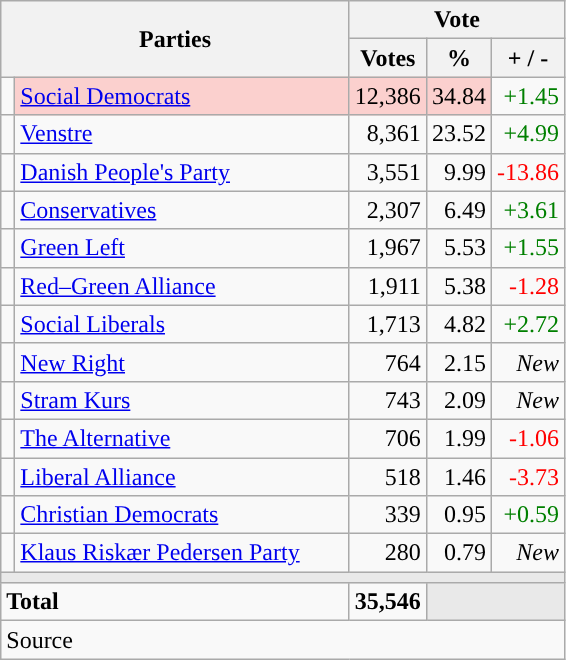<table class="wikitable" style="text-align:right;">
<tr>
<th style="text-align:centre;" rowspan="2" colspan="2" width="225">Parties</th>
<th colspan="3">Vote</th>
</tr>
<tr>
<th width="15">Votes</th>
<th width="15">%</th>
<th width="15">+ / -</th>
</tr>
<tr>
<td width="2" style="color:inherit;background:"></td>
<td bgcolor=#fbd0ce  align="left"><a href='#'>Social Democrats</a></td>
<td bgcolor=#fbd0ce>12,386</td>
<td bgcolor=#fbd0ce>34.84</td>
<td style=color:green;>+1.45</td>
</tr>
<tr>
<td width="2" style="color:inherit;background:"></td>
<td align="left"><a href='#'>Venstre</a></td>
<td>8,361</td>
<td>23.52</td>
<td style=color:green;>+4.99</td>
</tr>
<tr>
<td width="2" style="color:inherit;background:"></td>
<td align="left"><a href='#'>Danish People's Party</a></td>
<td>3,551</td>
<td>9.99</td>
<td style=color:red;>-13.86</td>
</tr>
<tr>
<td width="2" style="color:inherit;background:"></td>
<td align="left"><a href='#'>Conservatives</a></td>
<td>2,307</td>
<td>6.49</td>
<td style=color:green;>+3.61</td>
</tr>
<tr>
<td width="2" style="color:inherit;background:"></td>
<td align="left"><a href='#'>Green Left</a></td>
<td>1,967</td>
<td>5.53</td>
<td style=color:green;>+1.55</td>
</tr>
<tr>
<td width="2" style="color:inherit;background:"></td>
<td align="left"><a href='#'>Red–Green Alliance</a></td>
<td>1,911</td>
<td>5.38</td>
<td style=color:red;>-1.28</td>
</tr>
<tr>
<td width="2" style="color:inherit;background:"></td>
<td align="left"><a href='#'>Social Liberals</a></td>
<td>1,713</td>
<td>4.82</td>
<td style=color:green;>+2.72</td>
</tr>
<tr>
<td width="2" style="color:inherit;background:"></td>
<td align="left"><a href='#'>New Right</a></td>
<td>764</td>
<td>2.15</td>
<td><em>New</em></td>
</tr>
<tr>
<td width="2" style="color:inherit;background:"></td>
<td align="left"><a href='#'>Stram Kurs</a></td>
<td>743</td>
<td>2.09</td>
<td><em>New</em></td>
</tr>
<tr>
<td width="2" style="color:inherit;background:"></td>
<td align="left"><a href='#'>The Alternative</a></td>
<td>706</td>
<td>1.99</td>
<td style=color:red;>-1.06</td>
</tr>
<tr>
<td width="2" style="color:inherit;background:"></td>
<td align="left"><a href='#'>Liberal Alliance</a></td>
<td>518</td>
<td>1.46</td>
<td style=color:red;>-3.73</td>
</tr>
<tr>
<td width="2" style="color:inherit;background:"></td>
<td align="left"><a href='#'>Christian Democrats</a></td>
<td>339</td>
<td>0.95</td>
<td style=color:green;>+0.59</td>
</tr>
<tr>
<td width="2" style="color:inherit;background:"></td>
<td align="left"><a href='#'>Klaus Riskær Pedersen Party</a></td>
<td>280</td>
<td>0.79</td>
<td><em>New</em></td>
</tr>
<tr>
<td colspan="7" bgcolor="#E9E9E9"></td>
</tr>
<tr>
<td align="left" colspan="2"><strong>Total</strong></td>
<td><strong>35,546</strong></td>
<td bgcolor="#E9E9E9" colspan="2"></td>
</tr>
<tr>
<td align="left" colspan="6">Source</td>
</tr>
</table>
